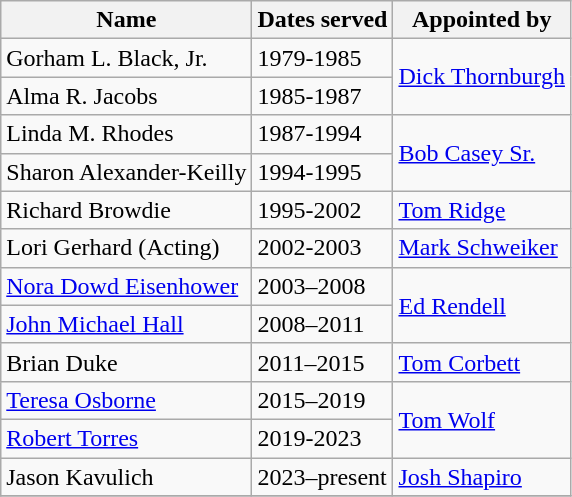<table class="wikitable">
<tr>
<th>Name</th>
<th>Dates served</th>
<th>Appointed by</th>
</tr>
<tr>
<td>Gorham L. Black, Jr.</td>
<td>1979-1985</td>
<td rowspan="2"><a href='#'>Dick Thornburgh</a></td>
</tr>
<tr>
<td>Alma R. Jacobs</td>
<td>1985-1987</td>
</tr>
<tr>
<td>Linda M. Rhodes</td>
<td>1987-1994</td>
<td rowspan="2"><a href='#'>Bob Casey Sr.</a></td>
</tr>
<tr>
<td>Sharon Alexander-Keilly</td>
<td>1994-1995</td>
</tr>
<tr>
<td>Richard Browdie</td>
<td>1995-2002</td>
<td rowspan="1"><a href='#'>Tom Ridge</a></td>
</tr>
<tr>
<td>Lori Gerhard (Acting)</td>
<td>2002-2003</td>
<td rowspan="1"><a href='#'>Mark Schweiker</a></td>
</tr>
<tr>
<td><a href='#'>Nora Dowd Eisenhower</a></td>
<td>2003–2008</td>
<td rowspan="2"><a href='#'>Ed Rendell</a></td>
</tr>
<tr>
<td><a href='#'>John Michael Hall</a></td>
<td>2008–2011</td>
</tr>
<tr>
<td>Brian Duke</td>
<td>2011–2015</td>
<td rowspan="1"><a href='#'>Tom Corbett</a></td>
</tr>
<tr>
<td><a href='#'>Teresa Osborne</a></td>
<td>2015–2019</td>
<td rowspan="2"><a href='#'>Tom Wolf</a></td>
</tr>
<tr>
<td><a href='#'>Robert Torres</a></td>
<td>2019-2023</td>
</tr>
<tr>
<td>Jason Kavulich</td>
<td>2023–present</td>
<td rowspan="1"><a href='#'>Josh Shapiro</a></td>
</tr>
<tr>
</tr>
</table>
